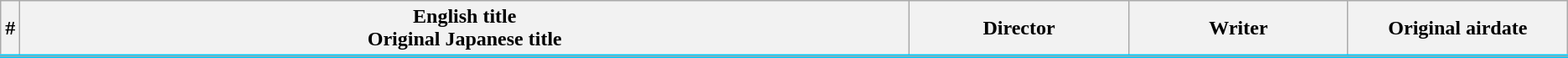<table class="wikitable">
<tr style="border-bottom: 3px solid #00ccff;">
<th style="width:1%;">#</th>
<th>English title<br> Original Japanese title</th>
<th style="width:14%;">Director</th>
<th style="width:14%;">Writer</th>
<th style="width:14%;">Original airdate</th>
</tr>
<tr>
</tr>
</table>
